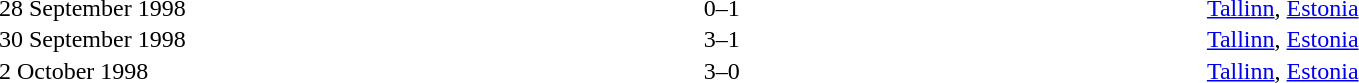<table cellspacing=1 width=85%>
<tr>
<th width=15%></th>
<th width=25%></th>
<th width=10%></th>
<th width=25%></th>
<th width=25%></th>
</tr>
<tr>
<td>28 September 1998</td>
<td align=right></td>
<td align=center>0–1</td>
<td></td>
<td><a href='#'>Tallinn</a>, <a href='#'>Estonia</a></td>
</tr>
<tr>
<td>30 September 1998</td>
<td align=right></td>
<td align=center>3–1</td>
<td></td>
<td><a href='#'>Tallinn</a>, <a href='#'>Estonia</a></td>
</tr>
<tr>
<td>2 October 1998</td>
<td align=right></td>
<td align=center>3–0</td>
<td></td>
<td><a href='#'>Tallinn</a>, <a href='#'>Estonia</a></td>
</tr>
</table>
